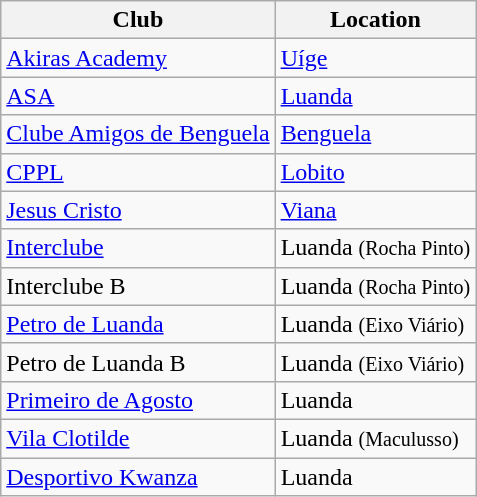<table class="wikitable sortable">
<tr>
<th>Club</th>
<th>Location</th>
</tr>
<tr>
<td><a href='#'>Akiras Academy</a></td>
<td><a href='#'>Uíge</a></td>
</tr>
<tr>
<td><a href='#'>ASA</a></td>
<td><a href='#'>Luanda</a></td>
</tr>
<tr>
<td><a href='#'>Clube Amigos de Benguela</a></td>
<td><a href='#'>Benguela</a></td>
</tr>
<tr>
<td><a href='#'>CPPL</a></td>
<td><a href='#'>Lobito</a></td>
</tr>
<tr>
<td><a href='#'>Jesus Cristo</a></td>
<td><a href='#'>Viana</a></td>
</tr>
<tr>
<td><a href='#'>Interclube</a></td>
<td>Luanda <small>(Rocha Pinto)</small></td>
</tr>
<tr>
<td>Interclube B</td>
<td>Luanda <small>(Rocha Pinto)</small></td>
</tr>
<tr>
<td><a href='#'>Petro de Luanda</a></td>
<td>Luanda <small>(Eixo Viário)</small></td>
</tr>
<tr>
<td>Petro de Luanda B</td>
<td>Luanda <small>(Eixo Viário)</small></td>
</tr>
<tr>
<td><a href='#'>Primeiro de Agosto</a></td>
<td>Luanda</td>
</tr>
<tr>
<td><a href='#'>Vila Clotilde</a></td>
<td>Luanda <small>(Maculusso)</small></td>
</tr>
<tr>
<td><a href='#'>Desportivo Kwanza</a></td>
<td>Luanda</td>
</tr>
</table>
